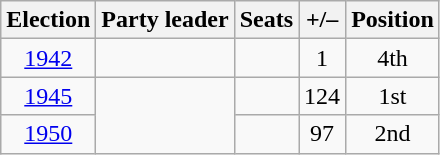<table class=wikitable style=text-align:center>
<tr>
<th>Election</th>
<th><strong>Party leader</strong></th>
<th>Seats</th>
<th>+/–</th>
<th><strong>Position</strong></th>
</tr>
<tr>
<td><a href='#'>1942</a></td>
<td></td>
<td></td>
<td>1</td>
<td> 4th</td>
</tr>
<tr>
<td><a href='#'>1945</a></td>
<td rowspan="2"></td>
<td></td>
<td> 124</td>
<td> 1st</td>
</tr>
<tr>
<td><a href='#'>1950</a></td>
<td></td>
<td> 97</td>
<td> 2nd</td>
</tr>
</table>
